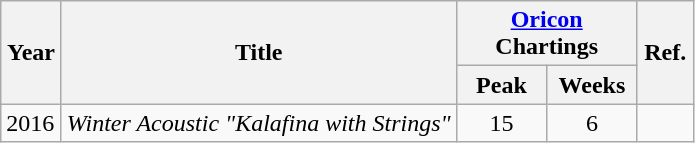<table class="wikitable">
<tr>
<th rowspan="2" width="33">Year</th>
<th rowspan="2">Title</th>
<th colspan="2" width="106"><a href='#'>Oricon</a> Chartings</th>
<th rowspan="2" width="30">Ref.</th>
</tr>
<tr>
<th width="53">Peak</th>
<th width="53">Weeks</th>
</tr>
<tr>
<td>2016</td>
<td><em>Winter Acoustic "Kalafina with Strings"</em></td>
<td align="center">15</td>
<td align="center">6</td>
<td align="center"></td>
</tr>
</table>
